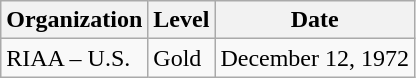<table class="wikitable">
<tr>
<th>Organization</th>
<th>Level</th>
<th>Date</th>
</tr>
<tr>
<td>RIAA – U.S.</td>
<td>Gold</td>
<td>December 12, 1972</td>
</tr>
</table>
